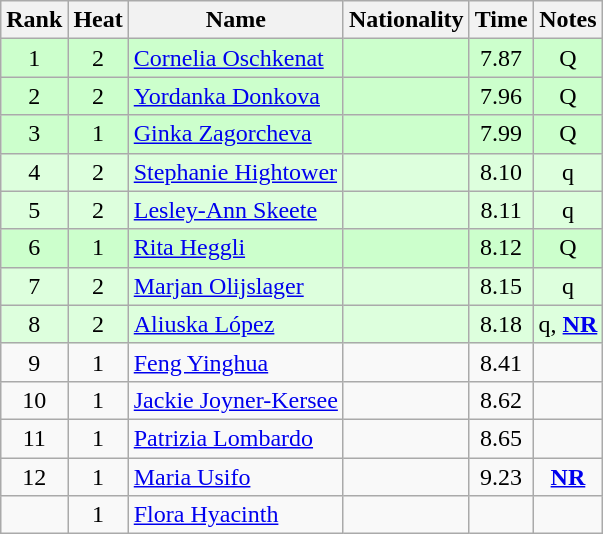<table class="wikitable sortable" style="text-align:center">
<tr>
<th>Rank</th>
<th>Heat</th>
<th>Name</th>
<th>Nationality</th>
<th>Time</th>
<th>Notes</th>
</tr>
<tr bgcolor=ccffcc>
<td>1</td>
<td>2</td>
<td align="left"><a href='#'>Cornelia Oschkenat</a></td>
<td align=left></td>
<td>7.87</td>
<td>Q</td>
</tr>
<tr bgcolor=ccffcc>
<td>2</td>
<td>2</td>
<td align="left"><a href='#'>Yordanka Donkova</a></td>
<td align=left></td>
<td>7.96</td>
<td>Q</td>
</tr>
<tr bgcolor=ccffcc>
<td>3</td>
<td>1</td>
<td align="left"><a href='#'>Ginka Zagorcheva</a></td>
<td align=left></td>
<td>7.99</td>
<td>Q</td>
</tr>
<tr bgcolor=ddffdd>
<td>4</td>
<td>2</td>
<td align="left"><a href='#'>Stephanie Hightower</a></td>
<td align=left></td>
<td>8.10</td>
<td>q</td>
</tr>
<tr bgcolor=ddffdd>
<td>5</td>
<td>2</td>
<td align="left"><a href='#'>Lesley-Ann Skeete</a></td>
<td align=left></td>
<td>8.11</td>
<td>q</td>
</tr>
<tr bgcolor=ccffcc>
<td>6</td>
<td>1</td>
<td align="left"><a href='#'>Rita Heggli</a></td>
<td align=left></td>
<td>8.12</td>
<td>Q</td>
</tr>
<tr bgcolor=ddffdd>
<td>7</td>
<td>2</td>
<td align="left"><a href='#'>Marjan Olijslager</a></td>
<td align=left></td>
<td>8.15</td>
<td>q</td>
</tr>
<tr bgcolor=ddffdd>
<td>8</td>
<td>2</td>
<td align="left"><a href='#'>Aliuska López</a></td>
<td align=left></td>
<td>8.18</td>
<td>q, <strong><a href='#'>NR</a></strong></td>
</tr>
<tr>
<td>9</td>
<td>1</td>
<td align="left"><a href='#'>Feng Yinghua</a></td>
<td align=left></td>
<td>8.41</td>
<td></td>
</tr>
<tr>
<td>10</td>
<td>1</td>
<td align="left"><a href='#'>Jackie Joyner-Kersee</a></td>
<td align=left></td>
<td>8.62</td>
<td></td>
</tr>
<tr>
<td>11</td>
<td>1</td>
<td align="left"><a href='#'>Patrizia Lombardo</a></td>
<td align=left></td>
<td>8.65</td>
<td></td>
</tr>
<tr>
<td>12</td>
<td>1</td>
<td align="left"><a href='#'>Maria Usifo</a></td>
<td align=left></td>
<td>9.23</td>
<td><strong><a href='#'>NR</a></strong></td>
</tr>
<tr>
<td></td>
<td>1</td>
<td align="left"><a href='#'>Flora Hyacinth</a></td>
<td align=left></td>
<td></td>
<td></td>
</tr>
</table>
